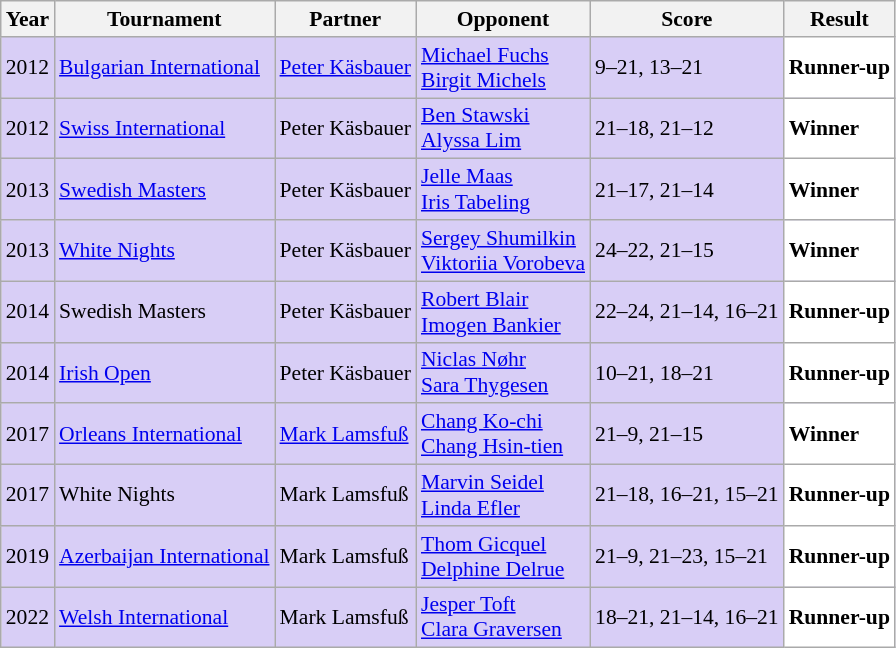<table class="sortable wikitable" style="font-size: 90%;">
<tr>
<th>Year</th>
<th>Tournament</th>
<th>Partner</th>
<th>Opponent</th>
<th>Score</th>
<th>Result</th>
</tr>
<tr style="background:#D8CEF6">
<td align="center">2012</td>
<td align="left"><a href='#'>Bulgarian International</a></td>
<td align="left"> <a href='#'>Peter Käsbauer</a></td>
<td align="left"> <a href='#'>Michael Fuchs</a><br> <a href='#'>Birgit Michels</a></td>
<td align="left">9–21, 13–21</td>
<td style="text-align:left; background:white"> <strong>Runner-up</strong></td>
</tr>
<tr style="background:#D8CEF6">
<td align="center">2012</td>
<td align="left"><a href='#'>Swiss International</a></td>
<td align="left"> Peter Käsbauer</td>
<td align="left"> <a href='#'>Ben Stawski</a><br> <a href='#'>Alyssa Lim</a></td>
<td align="left">21–18, 21–12</td>
<td style="text-align:left; background:white"> <strong>Winner</strong></td>
</tr>
<tr style="background:#D8CEF6">
<td align="center">2013</td>
<td align="left"><a href='#'>Swedish Masters</a></td>
<td align="left"> Peter Käsbauer</td>
<td align="left"> <a href='#'>Jelle Maas</a><br> <a href='#'>Iris Tabeling</a></td>
<td align="left">21–17, 21–14</td>
<td style="text-align:left; background:white"> <strong>Winner</strong></td>
</tr>
<tr style="background:#D8CEF6">
<td align="center">2013</td>
<td align="left"><a href='#'>White Nights</a></td>
<td align="left"> Peter Käsbauer</td>
<td align="left"> <a href='#'>Sergey Shumilkin</a><br> <a href='#'>Viktoriia Vorobeva</a></td>
<td align="left">24–22, 21–15</td>
<td style="text-align:left; background:white"> <strong>Winner</strong></td>
</tr>
<tr style="background:#D8CEF6">
<td align="center">2014</td>
<td align="left">Swedish Masters</td>
<td align="left"> Peter Käsbauer</td>
<td align="left"> <a href='#'>Robert Blair</a><br> <a href='#'>Imogen Bankier</a></td>
<td align="left">22–24, 21–14, 16–21</td>
<td style="text-align:left; background:white"> <strong>Runner-up</strong></td>
</tr>
<tr style="background:#D8CEF6">
<td align="center">2014</td>
<td align="left"><a href='#'>Irish Open</a></td>
<td align="left"> Peter Käsbauer</td>
<td align="left"> <a href='#'>Niclas Nøhr</a><br> <a href='#'>Sara Thygesen</a></td>
<td align="left">10–21, 18–21</td>
<td style="text-align:left; background:white"> <strong>Runner-up</strong></td>
</tr>
<tr style="background:#D8CEF6">
<td align="center">2017</td>
<td align="left"><a href='#'>Orleans International</a></td>
<td align="left"> <a href='#'>Mark Lamsfuß</a></td>
<td align="left"> <a href='#'>Chang Ko-chi</a><br> <a href='#'>Chang Hsin-tien</a></td>
<td align="left">21–9, 21–15</td>
<td style="text-align:left; background:white"> <strong>Winner</strong></td>
</tr>
<tr style="background:#D8CEF6">
<td align="center">2017</td>
<td align="left">White Nights</td>
<td align="left"> Mark Lamsfuß</td>
<td align="left"> <a href='#'>Marvin Seidel</a><br> <a href='#'>Linda Efler</a></td>
<td align="left">21–18, 16–21, 15–21</td>
<td style="text-align:left; background:white"> <strong>Runner-up</strong></td>
</tr>
<tr style="background:#D8CEF6">
<td align="center">2019</td>
<td align="left"><a href='#'>Azerbaijan International</a></td>
<td align="left"> Mark Lamsfuß</td>
<td align="left"> <a href='#'>Thom Gicquel</a><br> <a href='#'>Delphine Delrue</a></td>
<td align="left">21–9, 21–23, 15–21</td>
<td style="text-align:left; background:white"> <strong>Runner-up</strong></td>
</tr>
<tr style="background:#D8CEF6">
<td align="center">2022</td>
<td align="left"><a href='#'>Welsh International</a></td>
<td align="left"> Mark Lamsfuß</td>
<td align="left"> <a href='#'>Jesper Toft</a><br> <a href='#'>Clara Graversen</a></td>
<td align="left">18–21, 21–14, 16–21</td>
<td style="text-align:left; background:white"> <strong>Runner-up</strong></td>
</tr>
</table>
